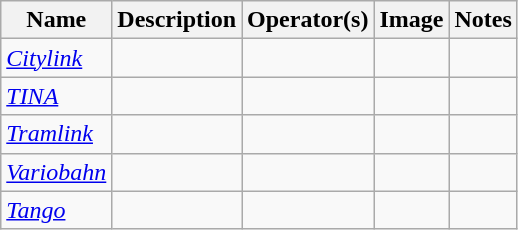<table class="wikitable sortable">
<tr>
<th>Name</th>
<th>Description</th>
<th>Operator(s)</th>
<th>Image</th>
<th>Notes</th>
</tr>
<tr>
<td><a href='#'><em>Citylink</em></a></td>
<td></td>
<td></td>
<td></td>
<td></td>
</tr>
<tr>
<td><em><a href='#'>TINA</a></em></td>
<td></td>
<td></td>
<td></td>
<td></td>
</tr>
<tr>
<td><a href='#'><em>Tramlink</em></a></td>
<td></td>
<td></td>
<td></td>
<td></td>
</tr>
<tr>
<td><em><a href='#'>Variobahn</a></em></td>
<td></td>
<td></td>
<td></td>
<td></td>
</tr>
<tr>
<td><a href='#'><em>Tango</em></a></td>
<td></td>
<td></td>
<td></td>
<td></td>
</tr>
</table>
